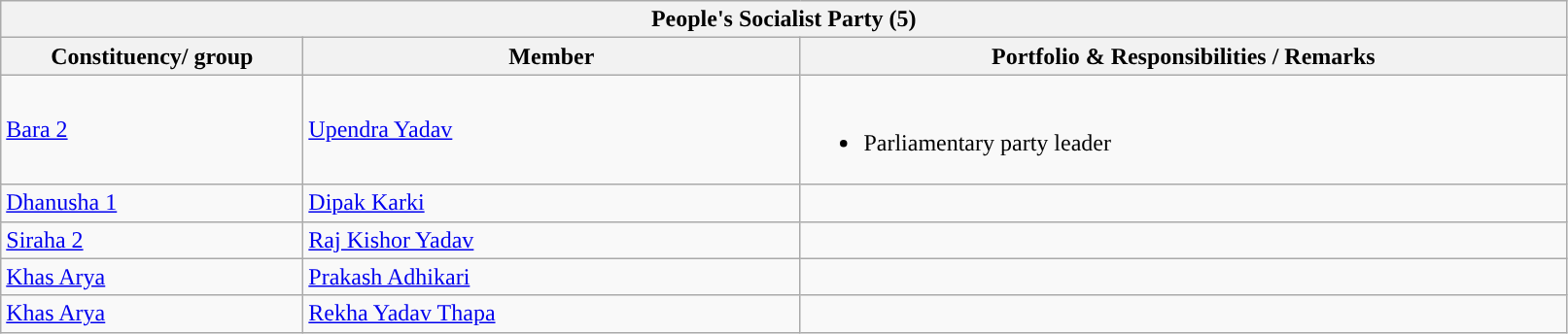<table class="wikitable sortable mw-collapsible">
<tr>
<th colspan="3" style="width: 800pt; background:">People's Socialist Party (5)</th>
</tr>
<tr>
<th style="width:150pt;" style="background-color:">Constituency/ group</th>
<th style="width:250pt;" style="background-color:">Member</th>
<th style="background-color:">Portfolio & Responsibilities / Remarks</th>
</tr>
<tr>
<td><a href='#'>Bara 2</a></td>
<td><a href='#'>Upendra Yadav</a></td>
<td><br><ul><li>Parliamentary party leader</li></ul></td>
</tr>
<tr>
<td><a href='#'>Dhanusha 1</a></td>
<td><a href='#'>Dipak Karki</a></td>
<td></td>
</tr>
<tr>
<td><a href='#'>Siraha 2</a></td>
<td><a href='#'>Raj Kishor Yadav</a></td>
<td></td>
</tr>
<tr>
<td><a href='#'>Khas Arya</a></td>
<td><a href='#'>Prakash Adhikari</a></td>
<td></td>
</tr>
<tr>
<td><a href='#'>Khas Arya</a></td>
<td><a href='#'>Rekha Yadav Thapa</a></td>
<td></td>
</tr>
</table>
